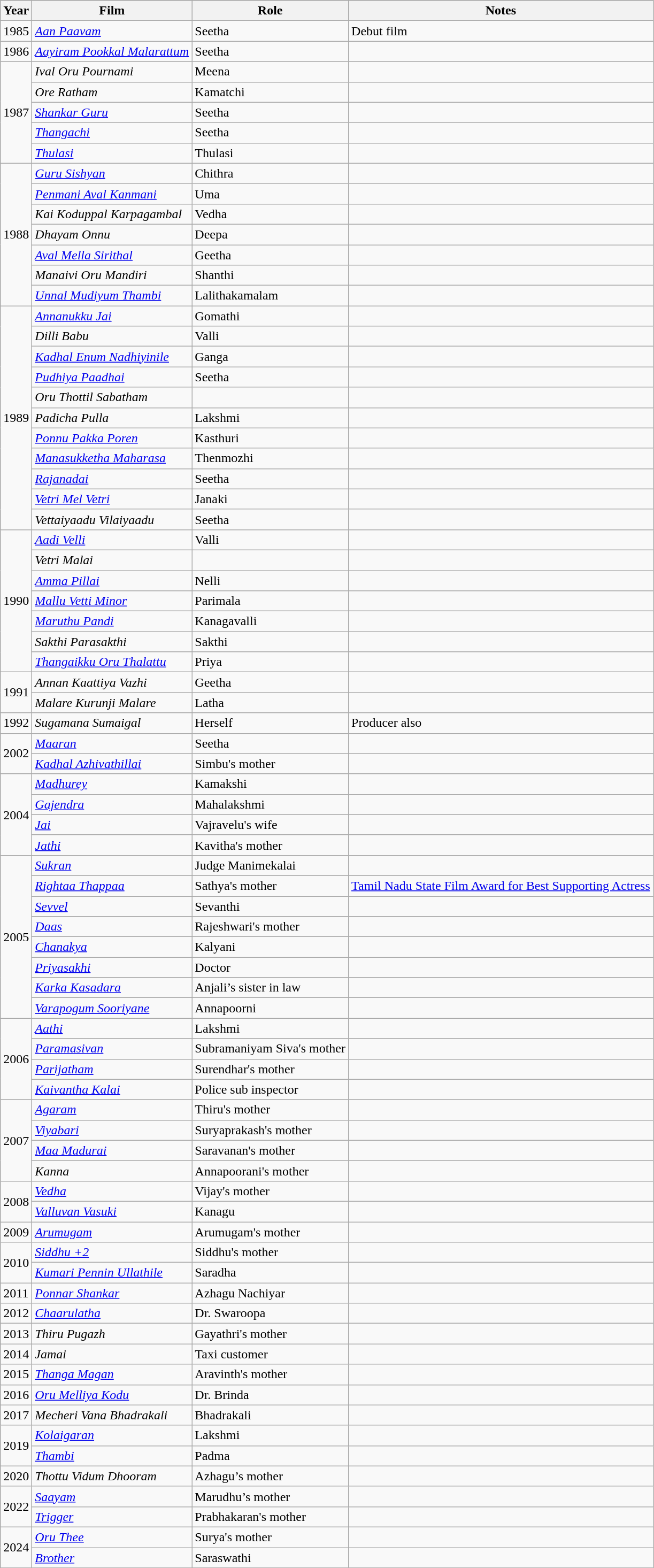<table class="wikitable">
<tr style="background:#ccc; text-align:center;">
<th>Year</th>
<th>Film</th>
<th>Role</th>
<th>Notes</th>
</tr>
<tr>
<td>1985</td>
<td><em><a href='#'>Aan Paavam</a></em></td>
<td>Seetha</td>
<td>Debut film</td>
</tr>
<tr>
<td>1986</td>
<td><em><a href='#'>Aayiram Pookkal Malarattum</a></em></td>
<td>Seetha</td>
<td></td>
</tr>
<tr>
<td rowspan=5>1987</td>
<td><em>Ival Oru Pournami</em></td>
<td>Meena</td>
<td></td>
</tr>
<tr>
<td><em>Ore Ratham</em></td>
<td>Kamatchi</td>
<td></td>
</tr>
<tr>
<td><em><a href='#'>Shankar Guru</a></em></td>
<td>Seetha</td>
<td></td>
</tr>
<tr>
<td><em><a href='#'>Thangachi</a></em></td>
<td>Seetha</td>
<td></td>
</tr>
<tr>
<td><em><a href='#'>Thulasi</a></em></td>
<td>Thulasi</td>
<td></td>
</tr>
<tr>
<td rowspan=7>1988</td>
<td><em><a href='#'>Guru Sishyan</a></em></td>
<td>Chithra</td>
<td></td>
</tr>
<tr>
<td><em><a href='#'>Penmani Aval Kanmani</a></em></td>
<td>Uma</td>
<td></td>
</tr>
<tr>
<td><em>Kai Koduppal Karpagambal</em></td>
<td>Vedha</td>
<td></td>
</tr>
<tr>
<td><em>Dhayam Onnu</em></td>
<td>Deepa</td>
<td></td>
</tr>
<tr>
<td><em><a href='#'>Aval Mella Sirithal</a></em></td>
<td>Geetha</td>
<td></td>
</tr>
<tr>
<td><em>Manaivi Oru Mandiri</em></td>
<td>Shanthi</td>
<td></td>
</tr>
<tr>
<td><em><a href='#'>Unnal Mudiyum Thambi</a></em></td>
<td>Lalithakamalam</td>
<td></td>
</tr>
<tr>
<td rowspan=11>1989</td>
<td><em><a href='#'>Annanukku Jai</a></em></td>
<td>Gomathi</td>
<td></td>
</tr>
<tr>
<td><em>Dilli Babu</em></td>
<td>Valli</td>
<td></td>
</tr>
<tr>
<td><em><a href='#'>Kadhal Enum Nadhiyinile</a></em></td>
<td>Ganga</td>
<td></td>
</tr>
<tr>
<td><em><a href='#'>Pudhiya Paadhai</a></em></td>
<td>Seetha</td>
<td></td>
</tr>
<tr>
<td><em>Oru Thottil Sabatham</em></td>
<td></td>
<td></td>
</tr>
<tr>
<td><em>Padicha Pulla</em></td>
<td>Lakshmi</td>
<td></td>
</tr>
<tr>
<td><em><a href='#'>Ponnu Pakka Poren</a></em></td>
<td>Kasthuri</td>
<td></td>
</tr>
<tr>
<td><em><a href='#'>Manasukketha Maharasa</a></em></td>
<td>Thenmozhi</td>
<td></td>
</tr>
<tr>
<td><em><a href='#'>Rajanadai</a></em></td>
<td>Seetha</td>
<td></td>
</tr>
<tr>
<td><em><a href='#'>Vetri Mel Vetri</a></em></td>
<td>Janaki</td>
<td></td>
</tr>
<tr>
<td><em>Vettaiyaadu Vilaiyaadu</em></td>
<td>Seetha</td>
<td></td>
</tr>
<tr>
<td rowspan=7>1990</td>
<td><em><a href='#'>Aadi Velli</a></em></td>
<td>Valli</td>
<td></td>
</tr>
<tr>
<td><em>Vetri Malai</em></td>
<td></td>
<td></td>
</tr>
<tr>
<td><em><a href='#'>Amma Pillai</a></em></td>
<td>Nelli</td>
<td></td>
</tr>
<tr>
<td><em><a href='#'>Mallu Vetti Minor</a></em></td>
<td>Parimala</td>
<td></td>
</tr>
<tr>
<td><em><a href='#'>Maruthu Pandi</a></em></td>
<td>Kanagavalli</td>
<td></td>
</tr>
<tr>
<td><em>Sakthi Parasakthi</em></td>
<td>Sakthi</td>
<td></td>
</tr>
<tr>
<td><em><a href='#'>Thangaikku Oru Thalattu</a></em></td>
<td>Priya</td>
<td></td>
</tr>
<tr>
<td rowspan=2>1991</td>
<td><em>Annan Kaattiya Vazhi</em></td>
<td>Geetha</td>
<td></td>
</tr>
<tr>
<td><em>Malare Kurunji Malare</em></td>
<td>Latha</td>
<td></td>
</tr>
<tr>
<td>1992</td>
<td><em>Sugamana Sumaigal</em></td>
<td>Herself</td>
<td>Producer also</td>
</tr>
<tr>
<td rowspan="2">2002</td>
<td><em><a href='#'>Maaran</a></em></td>
<td>Seetha</td>
<td></td>
</tr>
<tr>
<td><em><a href='#'>Kadhal Azhivathillai</a></em></td>
<td>Simbu's mother</td>
<td></td>
</tr>
<tr>
<td rowspan="4">2004</td>
<td><em><a href='#'>Madhurey</a></em></td>
<td>Kamakshi</td>
<td></td>
</tr>
<tr>
<td><em><a href='#'>Gajendra</a></em></td>
<td>Mahalakshmi</td>
<td></td>
</tr>
<tr>
<td><em><a href='#'>Jai</a></em></td>
<td>Vajravelu's wife</td>
<td></td>
</tr>
<tr>
<td><em><a href='#'>Jathi</a></em></td>
<td>Kavitha's mother</td>
<td></td>
</tr>
<tr>
<td rowspan=8>2005</td>
<td><em><a href='#'>Sukran</a></em></td>
<td>Judge Manimekalai</td>
<td></td>
</tr>
<tr>
<td><em><a href='#'>Rightaa Thappaa</a></em></td>
<td>Sathya's mother</td>
<td><a href='#'>Tamil Nadu State Film Award for Best Supporting Actress</a></td>
</tr>
<tr>
<td><em><a href='#'>Sevvel</a></em></td>
<td>Sevanthi</td>
<td></td>
</tr>
<tr>
<td><em><a href='#'>Daas</a></em></td>
<td>Rajeshwari's mother</td>
<td></td>
</tr>
<tr>
<td><em><a href='#'>Chanakya</a></em></td>
<td>Kalyani</td>
<td></td>
</tr>
<tr>
<td><em><a href='#'>Priyasakhi</a></em></td>
<td>Doctor</td>
<td></td>
</tr>
<tr>
<td><em><a href='#'>Karka Kasadara</a></em></td>
<td>Anjali’s sister in law</td>
<td></td>
</tr>
<tr>
<td><em><a href='#'>Varapogum Sooriyane</a></em></td>
<td>Annapoorni</td>
<td></td>
</tr>
<tr>
<td rowspan=4>2006</td>
<td><em><a href='#'>Aathi</a></em></td>
<td>Lakshmi</td>
<td></td>
</tr>
<tr>
<td><em><a href='#'>Paramasivan</a></em></td>
<td>Subramaniyam Siva's mother</td>
<td></td>
</tr>
<tr>
<td><em><a href='#'>Parijatham</a></em></td>
<td>Surendhar's mother</td>
<td></td>
</tr>
<tr>
<td><em><a href='#'>Kaivantha Kalai</a></em></td>
<td>Police sub inspector</td>
<td></td>
</tr>
<tr>
<td rowspan="4">2007</td>
<td><em><a href='#'>Agaram</a></em></td>
<td>Thiru's mother</td>
<td></td>
</tr>
<tr>
<td><em><a href='#'>Viyabari</a></em></td>
<td>Suryaprakash's mother</td>
<td></td>
</tr>
<tr>
<td><em><a href='#'>Maa Madurai</a></em></td>
<td>Saravanan's mother</td>
<td></td>
</tr>
<tr>
<td><em>Kanna</em></td>
<td>Annapoorani's mother</td>
<td></td>
</tr>
<tr>
<td rowspan="2">2008</td>
<td><em><a href='#'>Vedha</a></em></td>
<td>Vijay's mother</td>
<td></td>
</tr>
<tr>
<td><em><a href='#'>Valluvan Vasuki</a></em></td>
<td>Kanagu</td>
<td></td>
</tr>
<tr>
<td>2009</td>
<td><em><a href='#'>Arumugam</a></em></td>
<td>Arumugam's mother</td>
<td></td>
</tr>
<tr>
<td rowspan="2">2010</td>
<td><em><a href='#'>Siddhu +2</a></em></td>
<td>Siddhu's mother</td>
<td></td>
</tr>
<tr>
<td><em><a href='#'>Kumari Pennin Ullathile</a></em></td>
<td>Saradha</td>
<td></td>
</tr>
<tr>
<td>2011</td>
<td><em><a href='#'>Ponnar Shankar</a></em></td>
<td>Azhagu Nachiyar</td>
<td></td>
</tr>
<tr>
<td>2012</td>
<td><em><a href='#'>Chaarulatha</a></em></td>
<td>Dr. Swaroopa</td>
<td></td>
</tr>
<tr>
<td>2013</td>
<td><em>Thiru Pugazh</em></td>
<td>Gayathri's mother</td>
<td></td>
</tr>
<tr>
<td>2014</td>
<td><em>Jamai</em></td>
<td>Taxi customer</td>
<td></td>
</tr>
<tr>
<td>2015</td>
<td><em><a href='#'>Thanga Magan</a></em></td>
<td>Aravinth's mother</td>
<td></td>
</tr>
<tr>
<td>2016</td>
<td><em><a href='#'>Oru Melliya Kodu</a></em></td>
<td>Dr. Brinda</td>
<td></td>
</tr>
<tr>
<td>2017</td>
<td><em>Mecheri Vana Bhadrakali</em></td>
<td>Bhadrakali</td>
<td></td>
</tr>
<tr>
<td rowspan="2">2019</td>
<td><em><a href='#'>Kolaigaran</a></em></td>
<td>Lakshmi</td>
<td></td>
</tr>
<tr>
<td><em><a href='#'>Thambi</a></em></td>
<td>Padma</td>
<td></td>
</tr>
<tr>
<td>2020</td>
<td><em>Thottu Vidum Dhooram</em></td>
<td>Azhagu’s mother</td>
<td></td>
</tr>
<tr>
<td rowspan="2">2022</td>
<td><em><a href='#'>Saayam</a></em></td>
<td>Marudhu’s mother</td>
<td></td>
</tr>
<tr>
<td><em><a href='#'>Trigger</a></em></td>
<td>Prabhakaran's mother</td>
<td></td>
</tr>
<tr>
<td rowspan="2">2024</td>
<td><em><a href='#'>Oru Thee</a></em></td>
<td>Surya's mother</td>
<td></td>
</tr>
<tr>
<td><em><a href='#'>Brother</a></em></td>
<td>Saraswathi</td>
<td></td>
</tr>
</table>
